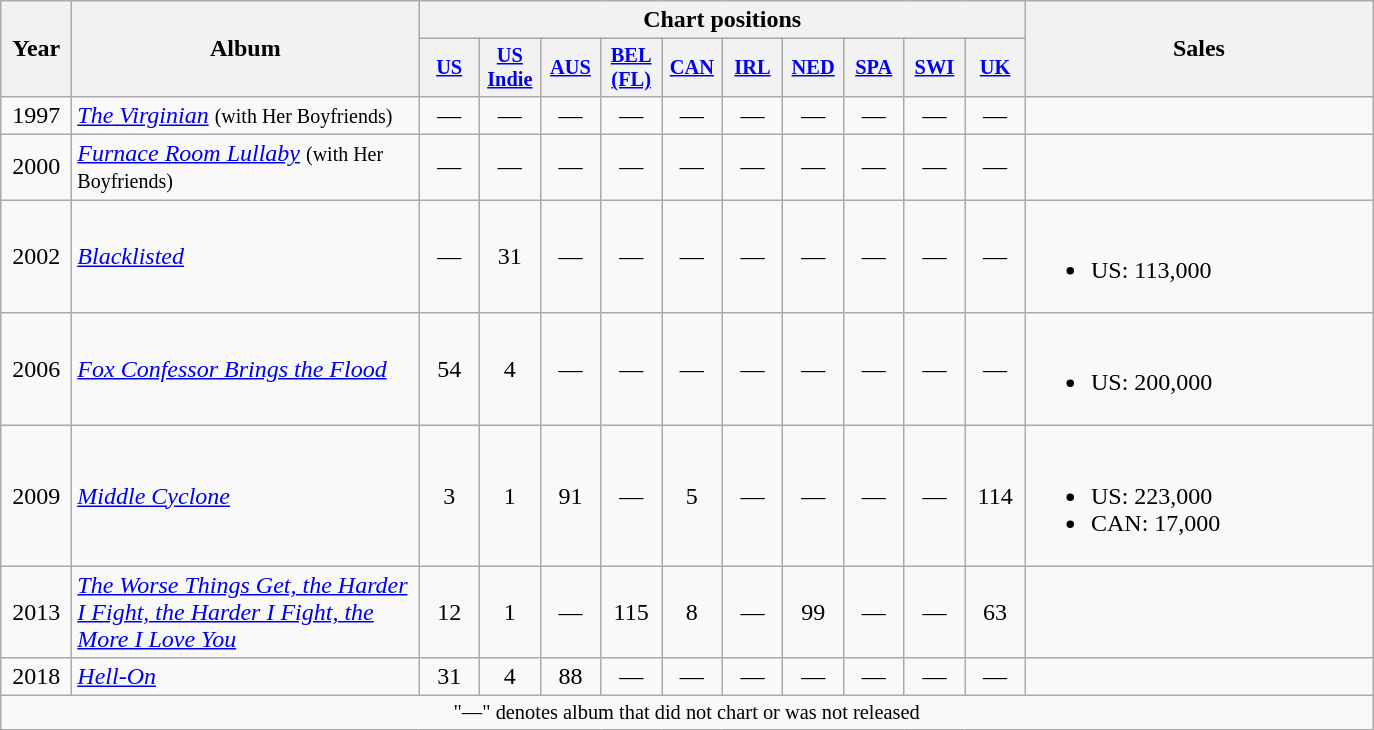<table class="wikitable">
<tr>
<th scope="col" style="width:2.5em;" rowspan="2">Year</th>
<th scope="col" style="width:14em;" rowspan="2">Album</th>
<th scope="col" colspan="10">Chart positions</th>
<th scope="col" style="width:14em;" rowspan="2">Sales</th>
</tr>
<tr>
<th scope="col" style="width:2.5em;font-size:85%;"><a href='#'>US</a><br></th>
<th scope="col" style="width:2.5em;font-size:85%;"><a href='#'>US Indie</a><br></th>
<th scope="col" style="width:2.5em;font-size:85%;"><a href='#'>AUS</a><br></th>
<th scope="col" style="width:2.5em;font-size:85%;"><a href='#'>BEL<br>(FL)</a><br></th>
<th scope="col" style="width:2.5em;font-size:85%;"><a href='#'>CAN</a><br></th>
<th scope="col" style="width:2.5em;font-size:85%;"><a href='#'>IRL</a><br></th>
<th scope="col" style="width:2.5em;font-size:85%;"><a href='#'>NED</a><br></th>
<th scope="col" style="width:2.5em;font-size:85%;"><a href='#'>SPA</a><br></th>
<th scope="col" style="width:2.5em;font-size:85%;"><a href='#'>SWI</a><br></th>
<th scope="col" style="width:2.5em;font-size:85%;"><a href='#'>UK</a><br></th>
</tr>
<tr>
<td style="text-align:center;">1997</td>
<td><em><a href='#'>The Virginian</a></em> <small>(with Her Boyfriends)</small></td>
<td style="text-align:center;">—</td>
<td style="text-align:center;">—</td>
<td style="text-align:center;">—</td>
<td style="text-align:center;">—</td>
<td style="text-align:center;">—</td>
<td style="text-align:center;">—</td>
<td style="text-align:center;">—</td>
<td style="text-align:center;">—</td>
<td style="text-align:center;">—</td>
<td style="text-align:center;">—</td>
<td></td>
</tr>
<tr>
<td style="text-align:center;">2000</td>
<td><em><a href='#'>Furnace Room Lullaby</a></em> <small>(with Her Boyfriends)</small></td>
<td style="text-align:center;">—</td>
<td style="text-align:center;">—</td>
<td style="text-align:center;">—</td>
<td style="text-align:center;">—</td>
<td style="text-align:center;">—</td>
<td style="text-align:center;">—</td>
<td style="text-align:center;">—</td>
<td style="text-align:center;">—</td>
<td style="text-align:center;">—</td>
<td style="text-align:center;">—</td>
<td></td>
</tr>
<tr>
<td style="text-align:center;">2002</td>
<td><em><a href='#'>Blacklisted</a></em></td>
<td style="text-align:center;">—</td>
<td style="text-align:center;">31</td>
<td style="text-align:center;">—</td>
<td style="text-align:center;">—</td>
<td style="text-align:center;">—</td>
<td style="text-align:center;">—</td>
<td style="text-align:center;">—</td>
<td style="text-align:center;">—</td>
<td style="text-align:center;">—</td>
<td style="text-align:center;">—</td>
<td><br><ul><li>US: 113,000</li></ul></td>
</tr>
<tr>
<td style="text-align:center;">2006</td>
<td><em><a href='#'>Fox Confessor Brings the Flood</a></em></td>
<td style="text-align:center;">54</td>
<td style="text-align:center;">4</td>
<td style="text-align:center;">—</td>
<td style="text-align:center;">—</td>
<td style="text-align:center;">—</td>
<td style="text-align:center;">—</td>
<td style="text-align:center;">—</td>
<td style="text-align:center;">—</td>
<td style="text-align:center;">—</td>
<td style="text-align:center;">—</td>
<td><br><ul><li>US: 200,000</li></ul></td>
</tr>
<tr>
<td style="text-align:center;">2009</td>
<td><em><a href='#'>Middle Cyclone</a></em></td>
<td style="text-align:center;">3</td>
<td style="text-align:center;">1</td>
<td style="text-align:center;">91</td>
<td style="text-align:center;">—</td>
<td style="text-align:center;">5</td>
<td style="text-align:center;">—</td>
<td style="text-align:center;">—</td>
<td style="text-align:center;">—</td>
<td style="text-align:center;">—</td>
<td style="text-align:center;">114</td>
<td><br><ul><li>US: 223,000</li><li>CAN: 17,000</li></ul></td>
</tr>
<tr>
<td style="text-align:center;">2013</td>
<td><em><a href='#'>The Worse Things Get, the Harder I Fight, the Harder I Fight, the More I Love You</a></em></td>
<td style="text-align:center;">12</td>
<td style="text-align:center;">1</td>
<td style="text-align:center;">—</td>
<td style="text-align:center;">115</td>
<td style="text-align:center;">8</td>
<td style="text-align:center;">—</td>
<td style="text-align:center;">99</td>
<td style="text-align:center;">—</td>
<td style="text-align:center;">—</td>
<td style="text-align:center;">63</td>
<td></td>
</tr>
<tr>
<td style="text-align:center;">2018</td>
<td><em><a href='#'>Hell-On</a></em></td>
<td style="text-align:center;">31</td>
<td style="text-align:center;">4</td>
<td style="text-align:center;">88</td>
<td style="text-align:center;">—</td>
<td style="text-align:center;">—</td>
<td style="text-align:center;">—</td>
<td style="text-align:center;">—</td>
<td style="text-align:center;">—</td>
<td style="text-align:center;">—</td>
<td style="text-align:center;">—</td>
<td></td>
</tr>
<tr>
<td colspan="18" style="text-align:center; font-size:85%;">"—" denotes album that did not chart or was not released</td>
</tr>
</table>
